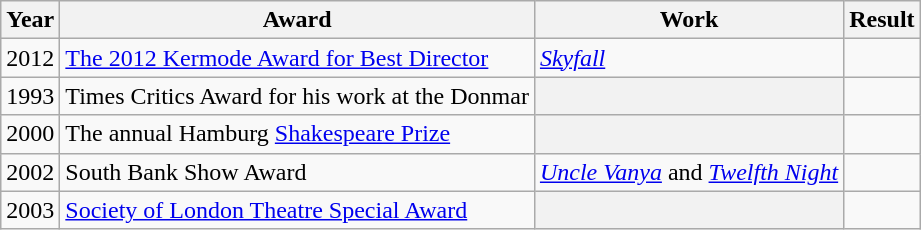<table class="wikitable sortable">
<tr>
<th>Year</th>
<th>Award</th>
<th>Work</th>
<th>Result</th>
</tr>
<tr>
<td>2012</td>
<td><a href='#'>The 2012 Kermode Award for Best Director</a></td>
<td><em><a href='#'>Skyfall</a></em></td>
<td></td>
</tr>
<tr>
<td>1993</td>
<td>Times Critics Award for his work at the Donmar</td>
<th></th>
<td></td>
</tr>
<tr>
<td>2000</td>
<td>The annual Hamburg <a href='#'>Shakespeare Prize</a></td>
<th></th>
<td></td>
</tr>
<tr>
<td>2002</td>
<td>South Bank Show Award</td>
<td><em><a href='#'>Uncle Vanya</a></em> and <em><a href='#'>Twelfth Night</a></em></td>
<td></td>
</tr>
<tr>
<td>2003</td>
<td><a href='#'>Society of London Theatre Special Award</a></td>
<th></th>
<td></td>
</tr>
</table>
